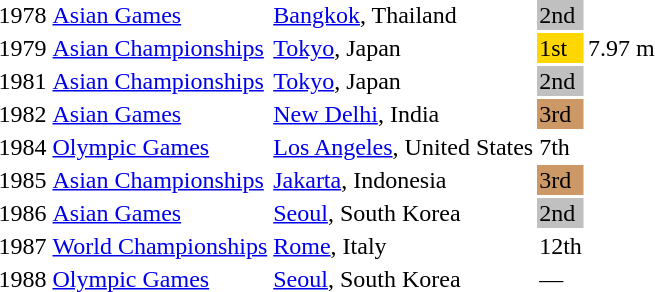<table>
<tr>
<td>1978</td>
<td><a href='#'>Asian Games</a></td>
<td><a href='#'>Bangkok</a>, Thailand</td>
<td bgcolor="silver">2nd</td>
<td></td>
</tr>
<tr>
<td>1979</td>
<td><a href='#'>Asian Championships</a></td>
<td><a href='#'>Tokyo</a>, Japan</td>
<td bgcolor="gold">1st</td>
<td>7.97 m </td>
</tr>
<tr>
<td>1981</td>
<td><a href='#'>Asian Championships</a></td>
<td><a href='#'>Tokyo</a>, Japan</td>
<td bgcolor="silver">2nd</td>
<td></td>
</tr>
<tr>
<td>1982</td>
<td><a href='#'>Asian Games</a></td>
<td><a href='#'>New Delhi</a>, India</td>
<td bgcolor="cc9966">3rd</td>
<td></td>
</tr>
<tr>
<td>1984</td>
<td><a href='#'>Olympic Games</a></td>
<td><a href='#'>Los Angeles</a>, United States</td>
<td>7th</td>
<td></td>
</tr>
<tr>
<td>1985</td>
<td><a href='#'>Asian Championships</a></td>
<td><a href='#'>Jakarta</a>, Indonesia</td>
<td bgcolor="cc9966">3rd</td>
<td></td>
</tr>
<tr>
<td>1986</td>
<td><a href='#'>Asian Games</a></td>
<td><a href='#'>Seoul</a>, South Korea</td>
<td bgcolor="silver">2nd</td>
<td></td>
</tr>
<tr>
<td>1987</td>
<td><a href='#'>World Championships</a></td>
<td><a href='#'>Rome</a>, Italy</td>
<td>12th</td>
<td></td>
</tr>
<tr>
<td>1988</td>
<td><a href='#'>Olympic Games</a></td>
<td><a href='#'>Seoul</a>, South Korea</td>
<td>—</td>
<td></td>
</tr>
</table>
